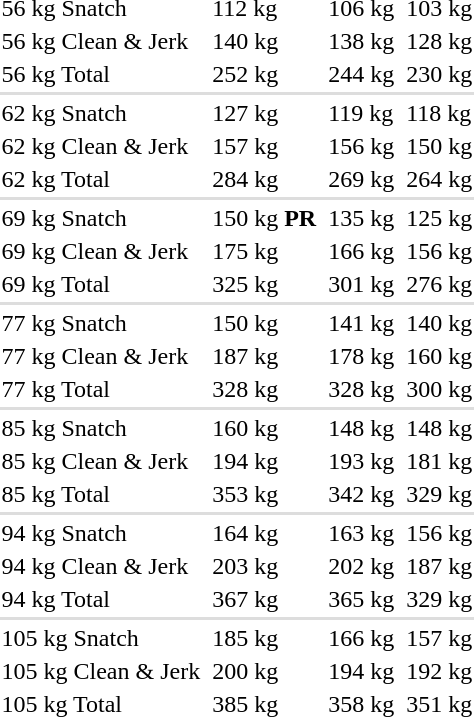<table>
<tr>
<td>56 kg Snatch</td>
<td></td>
<td>112 kg</td>
<td></td>
<td>106 kg</td>
<td></td>
<td>103 kg</td>
</tr>
<tr>
<td>56 kg Clean & Jerk</td>
<td></td>
<td>140 kg</td>
<td></td>
<td>138 kg</td>
<td></td>
<td>128 kg</td>
</tr>
<tr>
<td>56 kg Total</td>
<td></td>
<td>252 kg</td>
<td></td>
<td>244 kg</td>
<td></td>
<td>230 kg</td>
</tr>
<tr bgcolor=#DDDDDD>
<td colspan=7></td>
</tr>
<tr>
<td>62 kg Snatch</td>
<td></td>
<td>127 kg</td>
<td></td>
<td>119 kg</td>
<td></td>
<td>118 kg</td>
</tr>
<tr>
<td>62 kg Clean & Jerk</td>
<td></td>
<td>157 kg</td>
<td></td>
<td>156 kg</td>
<td></td>
<td>150 kg</td>
</tr>
<tr>
<td>62 kg Total</td>
<td></td>
<td>284 kg</td>
<td></td>
<td>269 kg</td>
<td></td>
<td>264 kg</td>
</tr>
<tr bgcolor=#DDDDDD>
<td colspan=7></td>
</tr>
<tr>
<td>69 kg Snatch</td>
<td></td>
<td>150 kg <strong>PR</strong></td>
<td></td>
<td>135 kg</td>
<td></td>
<td>125 kg</td>
</tr>
<tr>
<td>69 kg Clean & Jerk</td>
<td></td>
<td>175 kg</td>
<td></td>
<td>166 kg</td>
<td></td>
<td>156 kg</td>
</tr>
<tr>
<td>69 kg Total</td>
<td></td>
<td>325 kg</td>
<td></td>
<td>301 kg</td>
<td></td>
<td>276 kg</td>
</tr>
<tr bgcolor=#DDDDDD>
<td colspan=7></td>
</tr>
<tr>
<td>77 kg Snatch</td>
<td></td>
<td>150 kg</td>
<td></td>
<td>141 kg</td>
<td></td>
<td>140 kg</td>
</tr>
<tr>
<td>77 kg Clean & Jerk</td>
<td></td>
<td>187 kg</td>
<td></td>
<td>178 kg</td>
<td></td>
<td>160 kg</td>
</tr>
<tr>
<td>77 kg Total</td>
<td></td>
<td>328 kg</td>
<td></td>
<td>328 kg</td>
<td></td>
<td>300 kg</td>
</tr>
<tr bgcolor=#DDDDDD>
<td colspan=7></td>
</tr>
<tr>
<td>85 kg Snatch</td>
<td></td>
<td>160 kg</td>
<td></td>
<td>148 kg</td>
<td></td>
<td>148 kg</td>
</tr>
<tr>
<td>85 kg Clean & Jerk</td>
<td></td>
<td>194 kg</td>
<td></td>
<td>193 kg</td>
<td></td>
<td>181 kg</td>
</tr>
<tr>
<td>85 kg Total</td>
<td></td>
<td>353 kg</td>
<td></td>
<td>342 kg</td>
<td></td>
<td>329 kg</td>
</tr>
<tr bgcolor=#DDDDDD>
<td colspan=7></td>
</tr>
<tr>
<td>94 kg Snatch</td>
<td></td>
<td>164 kg</td>
<td></td>
<td>163 kg</td>
<td></td>
<td>156 kg</td>
</tr>
<tr>
<td>94 kg Clean & Jerk</td>
<td></td>
<td>203 kg</td>
<td></td>
<td>202 kg</td>
<td></td>
<td>187 kg</td>
</tr>
<tr>
<td>94 kg Total</td>
<td></td>
<td>367 kg</td>
<td></td>
<td>365 kg</td>
<td></td>
<td>329 kg</td>
</tr>
<tr bgcolor=#DDDDDD>
<td colspan=7></td>
</tr>
<tr>
<td>105 kg Snatch</td>
<td></td>
<td>185 kg</td>
<td></td>
<td>166 kg</td>
<td></td>
<td>157 kg</td>
</tr>
<tr>
<td>105 kg Clean & Jerk</td>
<td></td>
<td>200 kg</td>
<td></td>
<td>194 kg</td>
<td></td>
<td>192 kg</td>
</tr>
<tr>
<td>105 kg Total</td>
<td></td>
<td>385 kg</td>
<td></td>
<td>358 kg</td>
<td></td>
<td>351 kg</td>
</tr>
</table>
